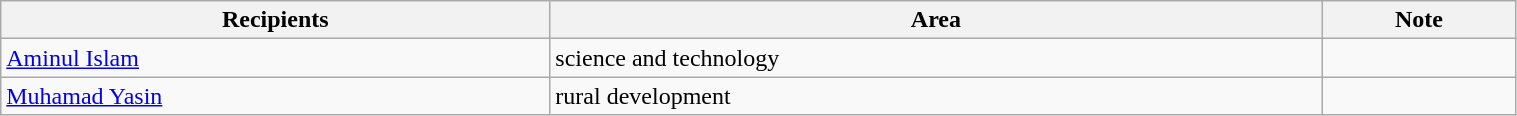<table class="wikitable" style="width:80%;">
<tr>
<th>Recipients</th>
<th>Area</th>
<th>Note</th>
</tr>
<tr>
<td><a href='#'>Aminul Islam</a></td>
<td>science and technology</td>
<td></td>
</tr>
<tr>
<td><a href='#'>Muhamad Yasin</a></td>
<td>rural development</td>
<td></td>
</tr>
</table>
